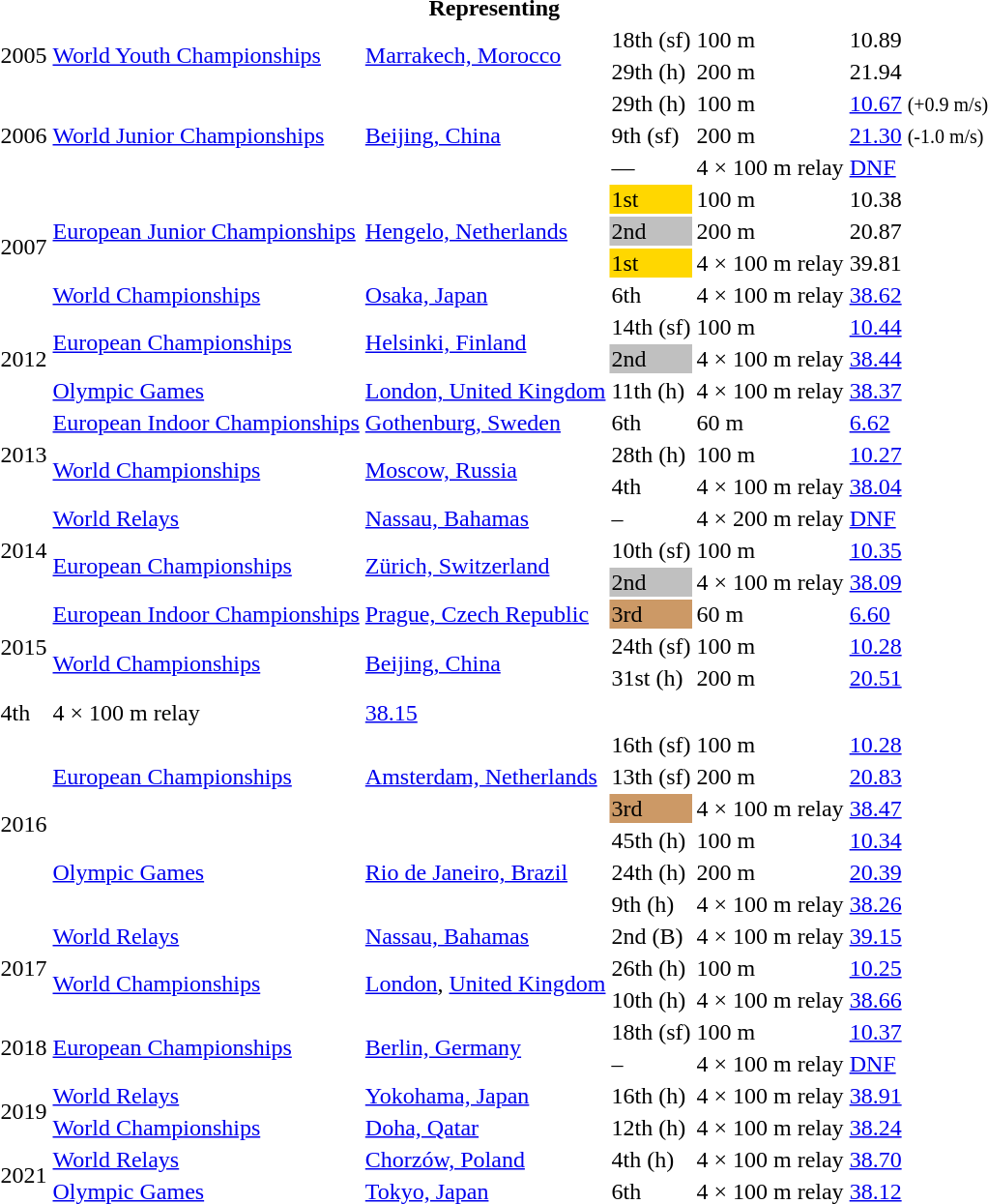<table>
<tr>
<th colspan="6">Representing </th>
</tr>
<tr>
<td rowspan=2>2005</td>
<td rowspan=2><a href='#'>World Youth Championships</a></td>
<td rowspan=2><a href='#'>Marrakech, Morocco</a></td>
<td>18th (sf)</td>
<td>100 m</td>
<td>10.89</td>
</tr>
<tr>
<td>29th (h)</td>
<td>200 m</td>
<td>21.94</td>
</tr>
<tr>
<td rowspan=3>2006</td>
<td rowspan=3><a href='#'>World Junior Championships</a></td>
<td rowspan=3><a href='#'>Beijing, China</a></td>
<td>29th (h)</td>
<td>100 m</td>
<td><a href='#'>10.67</a> <small>(+0.9 m/s)</small></td>
</tr>
<tr>
<td>9th (sf)</td>
<td>200 m</td>
<td><a href='#'>21.30</a> <small>(-1.0 m/s)</small></td>
</tr>
<tr>
<td>—</td>
<td>4 × 100 m relay</td>
<td><a href='#'>DNF</a></td>
</tr>
<tr>
<td rowspan=4>2007</td>
<td rowspan=3><a href='#'>European Junior Championships</a></td>
<td rowspan=3><a href='#'>Hengelo, Netherlands</a></td>
<td bgcolor=gold>1st</td>
<td>100 m</td>
<td>10.38</td>
</tr>
<tr>
<td bgcolor=silver>2nd</td>
<td>200 m</td>
<td>20.87</td>
</tr>
<tr>
<td bgcolor=gold>1st</td>
<td>4 × 100 m relay</td>
<td>39.81</td>
</tr>
<tr>
<td><a href='#'>World Championships</a></td>
<td><a href='#'>Osaka, Japan</a></td>
<td>6th</td>
<td>4 × 100 m relay</td>
<td><a href='#'>38.62</a></td>
</tr>
<tr>
<td rowspan=3>2012</td>
<td rowspan=2><a href='#'>European Championships</a></td>
<td rowspan=2><a href='#'>Helsinki, Finland</a></td>
<td>14th (sf)</td>
<td>100 m</td>
<td><a href='#'>10.44</a></td>
</tr>
<tr>
<td bgcolor=silver>2nd</td>
<td>4 × 100 m relay</td>
<td><a href='#'>38.44</a></td>
</tr>
<tr>
<td><a href='#'>Olympic Games</a></td>
<td><a href='#'>London, United Kingdom</a></td>
<td>11th (h)</td>
<td>4 × 100 m relay</td>
<td><a href='#'>38.37</a></td>
</tr>
<tr>
<td rowspan=3>2013</td>
<td><a href='#'>European Indoor Championships</a></td>
<td><a href='#'>Gothenburg, Sweden</a></td>
<td>6th</td>
<td>60 m</td>
<td><a href='#'>6.62</a></td>
</tr>
<tr>
<td rowspan=2><a href='#'>World Championships</a></td>
<td rowspan=2><a href='#'>Moscow, Russia</a></td>
<td>28th (h)</td>
<td>100 m</td>
<td><a href='#'>10.27</a></td>
</tr>
<tr>
<td>4th</td>
<td>4 × 100 m relay</td>
<td><a href='#'>38.04</a></td>
</tr>
<tr>
<td rowspan=3>2014</td>
<td><a href='#'>World Relays</a></td>
<td><a href='#'>Nassau, Bahamas</a></td>
<td>–</td>
<td>4 × 200 m relay</td>
<td><a href='#'>DNF</a></td>
</tr>
<tr>
<td rowspan=2><a href='#'>European Championships</a></td>
<td rowspan=2><a href='#'>Zürich, Switzerland</a></td>
<td>10th (sf)</td>
<td>100 m</td>
<td><a href='#'>10.35</a></td>
</tr>
<tr>
<td bgcolor=silver>2nd</td>
<td>4 × 100 m relay</td>
<td><a href='#'>38.09</a></td>
</tr>
<tr>
<td rowspan=4>2015</td>
<td><a href='#'>European Indoor Championships</a></td>
<td><a href='#'>Prague, Czech Republic</a></td>
<td bgcolor="CC9966">3rd</td>
<td>60 m</td>
<td><a href='#'>6.60</a></td>
</tr>
<tr>
<td rowspan=3><a href='#'>World Championships</a></td>
<td rowspan=3><a href='#'>Beijing, China</a></td>
<td>24th (sf)</td>
<td>100 m</td>
<td><a href='#'>10.28</a></td>
</tr>
<tr>
<td>31st (h)</td>
<td>200 m</td>
<td><a href='#'>20.51</a></td>
</tr>
<tr>
</tr>
<tr>
<td>4th</td>
<td>4 × 100 m relay</td>
<td><a href='#'>38.15</a></td>
</tr>
<tr>
<td rowspan=6>2016</td>
<td rowspan=3><a href='#'>European Championships</a></td>
<td rowspan=3><a href='#'>Amsterdam, Netherlands</a></td>
<td>16th (sf)</td>
<td>100 m</td>
<td><a href='#'>10.28</a></td>
</tr>
<tr>
<td>13th (sf)</td>
<td>200 m</td>
<td><a href='#'>20.83</a></td>
</tr>
<tr>
<td bgcolor=cc9966>3rd</td>
<td>4 × 100 m relay</td>
<td><a href='#'>38.47</a></td>
</tr>
<tr>
<td rowspan=3><a href='#'>Olympic Games</a></td>
<td rowspan=3><a href='#'>Rio de Janeiro, Brazil</a></td>
<td>45th (h)</td>
<td>100 m</td>
<td><a href='#'>10.34</a></td>
</tr>
<tr>
<td>24th (h)</td>
<td>200 m</td>
<td><a href='#'>20.39</a></td>
</tr>
<tr>
<td>9th (h)</td>
<td>4 × 100 m relay</td>
<td><a href='#'>38.26</a></td>
</tr>
<tr>
<td rowspan=3>2017</td>
<td><a href='#'>World Relays</a></td>
<td><a href='#'>Nassau, Bahamas</a></td>
<td>2nd (B)</td>
<td>4 × 100 m relay</td>
<td><a href='#'>39.15</a></td>
</tr>
<tr>
<td rowspan=2><a href='#'>World Championships</a></td>
<td rowspan=2><a href='#'>London</a>, <a href='#'>United Kingdom</a></td>
<td>26th (h)</td>
<td>100 m</td>
<td><a href='#'>10.25</a></td>
</tr>
<tr>
<td>10th (h)</td>
<td>4 × 100 m relay</td>
<td><a href='#'>38.66</a></td>
</tr>
<tr>
<td rowspan=2>2018</td>
<td rowspan=2><a href='#'>European Championships</a></td>
<td rowspan=2><a href='#'>Berlin, Germany</a></td>
<td>18th (sf)</td>
<td>100 m</td>
<td><a href='#'>10.37</a></td>
</tr>
<tr>
<td>–</td>
<td>4 × 100 m relay</td>
<td><a href='#'>DNF</a></td>
</tr>
<tr>
<td rowspan=2>2019</td>
<td><a href='#'>World Relays</a></td>
<td><a href='#'>Yokohama, Japan</a></td>
<td>16th (h)</td>
<td>4 × 100 m relay</td>
<td><a href='#'>38.91</a></td>
</tr>
<tr>
<td><a href='#'>World Championships</a></td>
<td><a href='#'>Doha, Qatar</a></td>
<td>12th (h)</td>
<td>4 × 100 m relay</td>
<td><a href='#'>38.24</a></td>
</tr>
<tr>
<td rowspan=2>2021</td>
<td><a href='#'>World Relays</a></td>
<td><a href='#'>Chorzów, Poland</a></td>
<td>4th (h)</td>
<td>4 × 100 m relay</td>
<td><a href='#'>38.70</a></td>
</tr>
<tr>
<td><a href='#'>Olympic Games</a></td>
<td><a href='#'>Tokyo, Japan</a></td>
<td>6th</td>
<td>4 × 100 m relay</td>
<td><a href='#'>38.12</a></td>
</tr>
</table>
